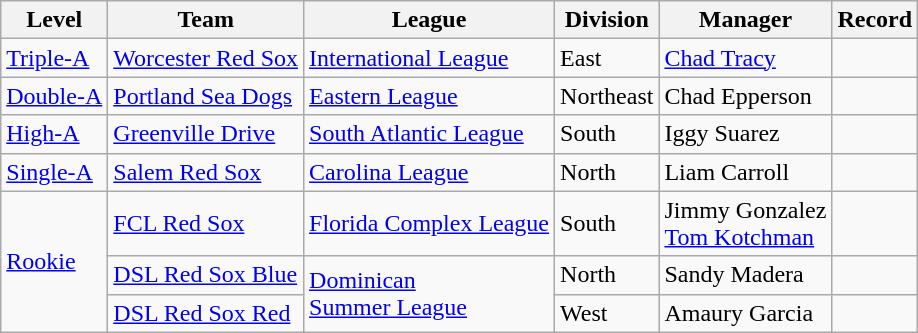<table class="wikitable" style="text-align:left">
<tr>
<th>Level</th>
<th>Team</th>
<th>League</th>
<th>Division</th>
<th>Manager</th>
<th>Record</th>
</tr>
<tr>
<td><a href='#'>Triple-A</a></td>
<td><a href='#'>Worcester Red Sox</a></td>
<td><a href='#'>International League</a></td>
<td>East</td>
<td><a href='#'>Chad Tracy</a></td>
<td></td>
</tr>
<tr>
<td><a href='#'>Double-A</a></td>
<td><a href='#'>Portland Sea Dogs</a></td>
<td><a href='#'>Eastern League</a></td>
<td>Northeast</td>
<td>Chad Epperson</td>
<td></td>
</tr>
<tr>
<td><a href='#'>High-A</a></td>
<td><a href='#'>Greenville Drive</a></td>
<td><a href='#'>South Atlantic League</a></td>
<td>South</td>
<td>Iggy Suarez</td>
<td></td>
</tr>
<tr>
<td><a href='#'>Single-A</a></td>
<td><a href='#'>Salem Red Sox</a></td>
<td><a href='#'>Carolina League</a></td>
<td>North</td>
<td>Liam Carroll</td>
<td></td>
</tr>
<tr>
<td rowspan=3><a href='#'>Rookie</a></td>
<td><a href='#'>FCL Red Sox</a></td>
<td><a href='#'>Florida Complex League</a></td>
<td>South</td>
<td>Jimmy Gonzalez<br><a href='#'>Tom Kotchman</a></td>
<td></td>
</tr>
<tr>
<td><a href='#'>DSL Red Sox Blue</a></td>
<td rowspan=2><a href='#'>Dominican<br>Summer League</a></td>
<td>North</td>
<td>Sandy Madera</td>
<td></td>
</tr>
<tr>
<td><a href='#'>DSL Red Sox Red</a></td>
<td>West</td>
<td>Amaury Garcia</td>
<td></td>
</tr>
</table>
